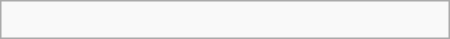<table class="wikitable" border="1" width=300px align="right">
<tr>
<td><br></td>
</tr>
</table>
